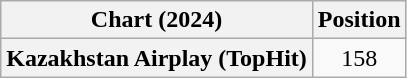<table class="wikitable plainrowheaders" style="text-align:center">
<tr>
<th scope="col">Chart (2024)</th>
<th scope="col">Position</th>
</tr>
<tr>
<th scope="row">Kazakhstan Airplay (TopHit)</th>
<td>158</td>
</tr>
</table>
